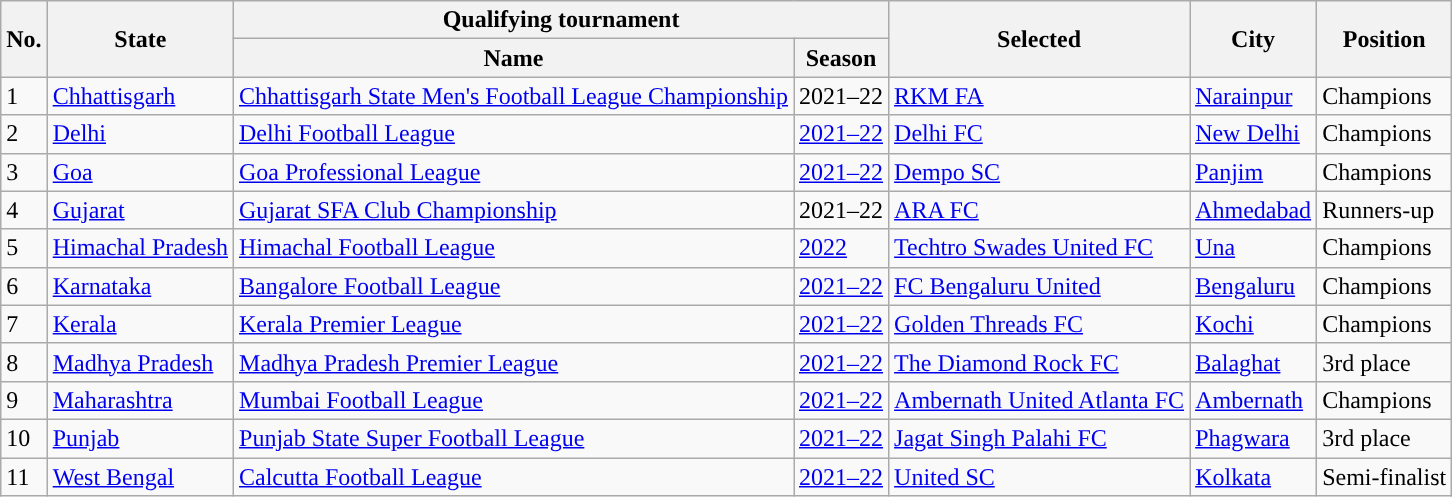<table class="wikitable sortable" style="text-align: left;">
<tr>
<th rowspan="2">No.</th>
<th rowspan="2">State</th>
<th colspan="2">Qualifying tournament</th>
<th rowspan="2">Selected</th>
<th rowspan="2">City</th>
<th rowspan="2">Position</th>
</tr>
<tr>
<th>Name</th>
<th>Season</th>
</tr>
<tr>
<td>1</td>
<td><a href='#'>Chhattisgarh</a></td>
<td><a href='#'>Chhattisgarh State Men's Football League Championship</a></td>
<td>2021–22</td>
<td><a href='#'>RKM FA</a></td>
<td><a href='#'>Narainpur</a></td>
<td>Champions</td>
</tr>
<tr>
<td>2</td>
<td><a href='#'>Delhi</a></td>
<td><a href='#'>Delhi Football League</a></td>
<td><a href='#'>2021–22</a></td>
<td><a href='#'>Delhi FC</a></td>
<td><a href='#'>New Delhi</a></td>
<td>Champions</td>
</tr>
<tr>
<td>3</td>
<td><a href='#'>Goa</a></td>
<td><a href='#'>Goa Professional League</a></td>
<td><a href='#'>2021–22</a></td>
<td><a href='#'>Dempo SC</a></td>
<td><a href='#'>Panjim</a></td>
<td>Champions</td>
</tr>
<tr>
<td>4</td>
<td><a href='#'>Gujarat</a></td>
<td><a href='#'>Gujarat SFA Club Championship</a></td>
<td>2021–22</td>
<td><a href='#'>ARA FC</a></td>
<td><a href='#'>Ahmedabad</a></td>
<td>Runners-up</td>
</tr>
<tr>
<td>5</td>
<td><a href='#'>Himachal Pradesh</a></td>
<td><a href='#'>Himachal Football League</a></td>
<td><a href='#'>2022</a></td>
<td><a href='#'>Techtro Swades United FC</a></td>
<td><a href='#'>Una</a></td>
<td>Champions</td>
</tr>
<tr>
<td>6</td>
<td><a href='#'>Karnataka</a></td>
<td><a href='#'>Bangalore Football League</a></td>
<td><a href='#'>2021–22</a></td>
<td><a href='#'>FC Bengaluru United</a></td>
<td><a href='#'>Bengaluru</a></td>
<td>Champions</td>
</tr>
<tr>
<td>7</td>
<td><a href='#'>Kerala</a></td>
<td><a href='#'>Kerala Premier League</a></td>
<td><a href='#'>2021–22</a></td>
<td><a href='#'>Golden Threads FC</a></td>
<td><a href='#'>Kochi</a></td>
<td>Champions</td>
</tr>
<tr>
<td>8</td>
<td><a href='#'>Madhya Pradesh</a></td>
<td><a href='#'>Madhya Pradesh Premier League</a></td>
<td><a href='#'>2021–22</a></td>
<td><a href='#'>The Diamond Rock FC</a></td>
<td><a href='#'>Balaghat</a></td>
<td>3rd place</td>
</tr>
<tr>
<td>9</td>
<td><a href='#'>Maharashtra</a></td>
<td><a href='#'>Mumbai Football League</a></td>
<td><a href='#'>2021–22</a></td>
<td><a href='#'>Ambernath United Atlanta FC</a></td>
<td><a href='#'>Ambernath</a></td>
<td>Champions</td>
</tr>
<tr>
<td>10</td>
<td><a href='#'>Punjab</a></td>
<td><a href='#'>Punjab State Super Football League</a></td>
<td><a href='#'>2021–22</a></td>
<td><a href='#'>Jagat Singh Palahi FC</a></td>
<td><a href='#'>Phagwara</a></td>
<td>3rd place</td>
</tr>
<tr>
<td>11</td>
<td><a href='#'>West Bengal</a></td>
<td><a href='#'>Calcutta Football League</a></td>
<td><a href='#'>2021–22</a></td>
<td><a href='#'>United SC</a></td>
<td><a href='#'>Kolkata</a></td>
<td>Semi-finalist</td>
</tr>
</table>
